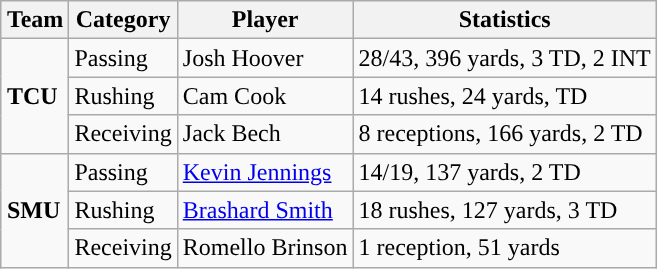<table class="wikitable" style="float: right;">
<tr>
<th>Team</th>
<th>Category</th>
<th>Player</th>
<th>Statistics</th>
</tr>
<tr>
<td rowspan=3><strong>TCU</strong></td>
<td>Passing</td>
<td>Josh Hoover</td>
<td>28/43, 396 yards, 3 TD, 2 INT</td>
</tr>
<tr>
<td>Rushing</td>
<td>Cam Cook</td>
<td>14 rushes, 24 yards, TD</td>
</tr>
<tr>
<td>Receiving</td>
<td>Jack Bech</td>
<td>8 receptions, 166 yards, 2 TD</td>
</tr>
<tr>
<td rowspan=3><strong>SMU</strong></td>
<td>Passing</td>
<td><a href='#'>Kevin Jennings</a></td>
<td>14/19, 137 yards, 2 TD</td>
</tr>
<tr>
<td>Rushing</td>
<td><a href='#'>Brashard Smith</a></td>
<td>18 rushes, 127 yards, 3 TD</td>
</tr>
<tr>
<td>Receiving</td>
<td>Romello Brinson</td>
<td>1 reception, 51 yards</td>
</tr>
</table>
